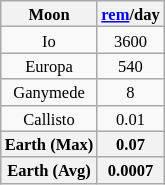<table class=wikitable style="text-align:center; font-size:11px">
<tr>
<th>Moon</th>
<th><a href='#'>rem</a>/day</th>
</tr>
<tr>
<td>Io</td>
<td>3600</td>
</tr>
<tr>
<td>Europa</td>
<td>540</td>
</tr>
<tr>
<td>Ganymede</td>
<td>8</td>
</tr>
<tr>
<td>Callisto</td>
<td>0.01</td>
</tr>
<tr>
<th>Earth (Max)</th>
<th>0.07</th>
</tr>
<tr>
<th>Earth (Avg)</th>
<th>0.0007</th>
</tr>
</table>
